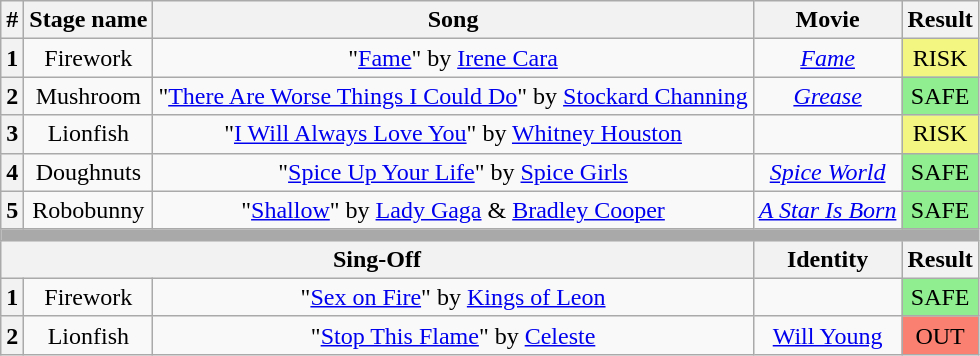<table class="wikitable plainrowheaders" style="text-align: center;">
<tr>
<th>#</th>
<th>Stage name</th>
<th>Song</th>
<th>Movie</th>
<th>Result</th>
</tr>
<tr>
<th>1</th>
<td>Firework</td>
<td>"<a href='#'>Fame</a>" by <a href='#'>Irene Cara</a></td>
<td><em><a href='#'>Fame</a></em></td>
<td bgcolor="#F3F781">RISK</td>
</tr>
<tr>
<th>2</th>
<td>Mushroom</td>
<td>"<a href='#'>There Are Worse Things I Could Do</a>" by <a href='#'>Stockard Channing</a></td>
<td><em><a href='#'>Grease</a></em></td>
<td bgcolor="lightgreen">SAFE</td>
</tr>
<tr>
<th>3</th>
<td>Lionfish</td>
<td>"<a href='#'>I Will Always Love You</a>" by <a href='#'>Whitney Houston</a></td>
<td></td>
<td bgcolor="#F3F781">RISK</td>
</tr>
<tr>
<th>4</th>
<td>Doughnuts</td>
<td>"<a href='#'>Spice Up Your Life</a>" by <a href='#'>Spice Girls</a></td>
<td><em><a href='#'>Spice World</a></em></td>
<td bgcolor="lightgreen">SAFE</td>
</tr>
<tr>
<th>5</th>
<td>Robobunny</td>
<td>"<a href='#'>Shallow</a>" by <a href='#'>Lady Gaga</a> & <a href='#'>Bradley Cooper</a></td>
<td><em><a href='#'>A Star Is Born</a></em></td>
<td bgcolor="lightgreen">SAFE</td>
</tr>
<tr>
<td colspan="5" style="background:darkgray"></td>
</tr>
<tr>
<th colspan="3">Sing-Off</th>
<th>Identity</th>
<th>Result</th>
</tr>
<tr>
<th>1</th>
<td>Firework</td>
<td>"<a href='#'>Sex on Fire</a>" by <a href='#'>Kings of Leon</a></td>
<td></td>
<td bgcolor="lightgreen">SAFE</td>
</tr>
<tr>
<th>2</th>
<td>Lionfish</td>
<td>"<a href='#'>Stop This Flame</a>" by <a href='#'>Celeste</a></td>
<td><a href='#'>Will Young</a></td>
<td bgcolor=salmon>OUT</td>
</tr>
</table>
